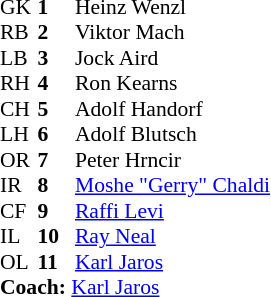<table cellspacing="0" cellpadding="0" style="font-size:90%;margin:auto">
<tr>
<th width=25></th>
<th width=25></th>
</tr>
<tr>
<td>GK</td>
<td><strong>1</strong></td>
<td> Heinz Wenzl</td>
</tr>
<tr>
<td>RB</td>
<td><strong>2</strong></td>
<td> Viktor Mach</td>
</tr>
<tr>
<td>LB</td>
<td><strong>3</strong></td>
<td> Jock Aird</td>
</tr>
<tr>
<td>RH</td>
<td><strong>4</strong></td>
<td> Ron Kearns</td>
</tr>
<tr>
<td>CH</td>
<td><strong>5</strong></td>
<td> Adolf Handorf</td>
</tr>
<tr>
<td>LH</td>
<td><strong>6</strong></td>
<td> Adolf Blutsch</td>
</tr>
<tr>
<td>OR</td>
<td><strong>7</strong></td>
<td> Peter Hrncir</td>
</tr>
<tr>
<td>IR</td>
<td><strong>8</strong></td>
<td> <a href='#'>Moshe "Gerry" Chaldi</a></td>
</tr>
<tr>
<td>CF</td>
<td><strong>9</strong></td>
<td> <a href='#'>Raffi Levi</a></td>
</tr>
<tr>
<td>IL</td>
<td><strong>10</strong></td>
<td> <a href='#'>Ray Neal</a></td>
</tr>
<tr>
<td>OL</td>
<td><strong>11</strong></td>
<td> <a href='#'>Karl Jaros</a></td>
</tr>
<tr>
<td colspan=3><strong>Coach:</strong>  <a href='#'>Karl Jaros</a></td>
</tr>
<tr>
<td colspan=4></td>
</tr>
</table>
